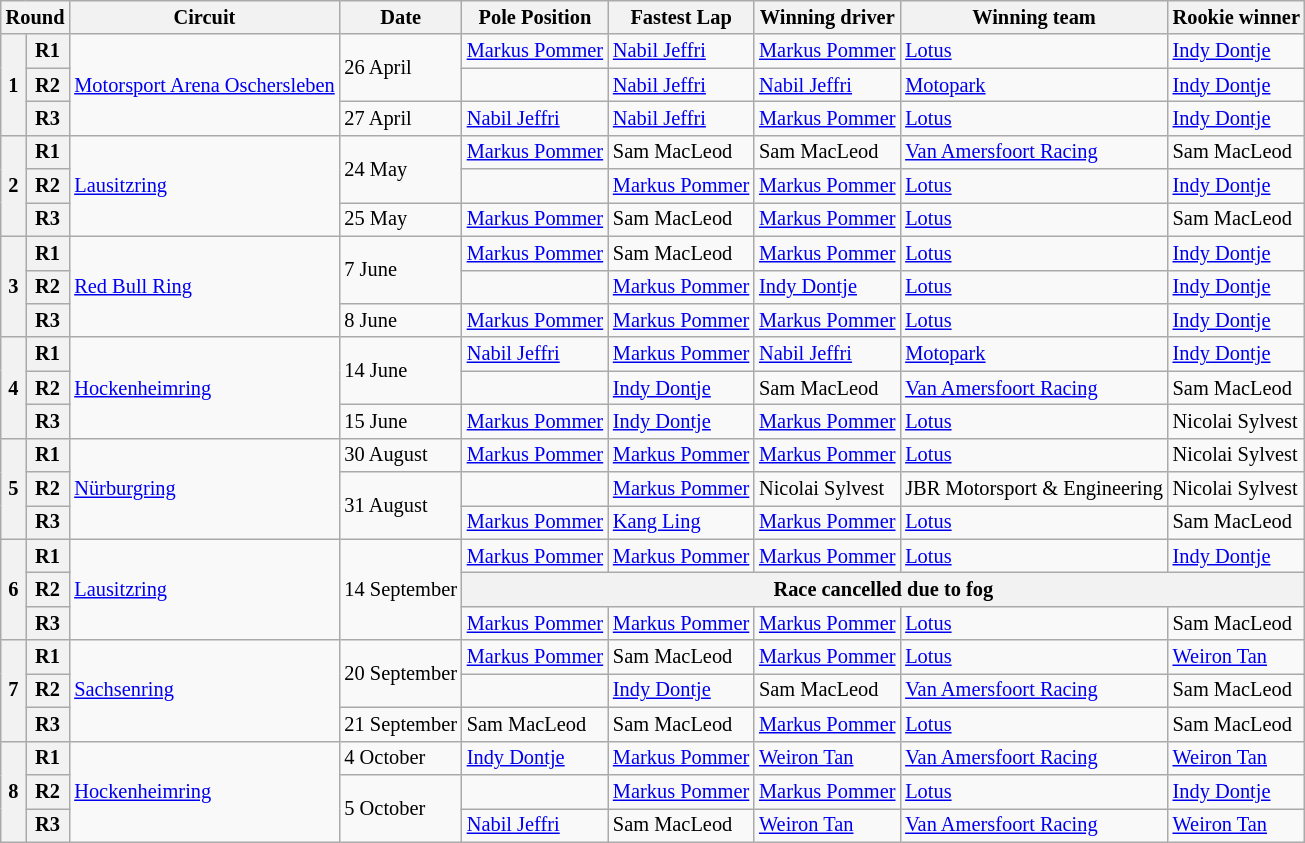<table class="wikitable" style="font-size: 85%">
<tr>
<th colspan=2>Round</th>
<th>Circuit</th>
<th>Date</th>
<th>Pole Position</th>
<th>Fastest Lap</th>
<th>Winning driver</th>
<th>Winning team</th>
<th>Rookie winner</th>
</tr>
<tr>
<th rowspan=3>1</th>
<th>R1</th>
<td rowspan=3 nowrap><a href='#'>Motorsport Arena Oschersleben</a></td>
<td rowspan=2>26 April</td>
<td> <a href='#'>Markus Pommer</a></td>
<td> <a href='#'>Nabil Jeffri</a></td>
<td> <a href='#'>Markus Pommer</a></td>
<td> <a href='#'>Lotus</a></td>
<td> <a href='#'>Indy Dontje</a></td>
</tr>
<tr>
<th>R2</th>
<td></td>
<td> <a href='#'>Nabil Jeffri</a></td>
<td> <a href='#'>Nabil Jeffri</a></td>
<td> <a href='#'>Motopark</a></td>
<td> <a href='#'>Indy Dontje</a></td>
</tr>
<tr>
<th>R3</th>
<td>27 April</td>
<td> <a href='#'>Nabil Jeffri</a></td>
<td> <a href='#'>Nabil Jeffri</a></td>
<td> <a href='#'>Markus Pommer</a></td>
<td> <a href='#'>Lotus</a></td>
<td> <a href='#'>Indy Dontje</a></td>
</tr>
<tr>
<th rowspan=3>2</th>
<th>R1</th>
<td rowspan=3><a href='#'>Lausitzring</a></td>
<td rowspan=2>24 May</td>
<td nowrap> <a href='#'>Markus Pommer</a></td>
<td nowrap> Sam MacLeod</td>
<td nowrap> Sam MacLeod</td>
<td> <a href='#'>Van Amersfoort Racing</a></td>
<td nowrap> Sam MacLeod</td>
</tr>
<tr>
<th>R2</th>
<td></td>
<td nowrap> <a href='#'>Markus Pommer</a></td>
<td nowrap> <a href='#'>Markus Pommer</a></td>
<td> <a href='#'>Lotus</a></td>
<td> <a href='#'>Indy Dontje</a></td>
</tr>
<tr>
<th>R3</th>
<td>25 May</td>
<td> <a href='#'>Markus Pommer</a></td>
<td> Sam MacLeod</td>
<td> <a href='#'>Markus Pommer</a></td>
<td> <a href='#'>Lotus</a></td>
<td> Sam MacLeod</td>
</tr>
<tr>
<th rowspan=3>3</th>
<th>R1</th>
<td rowspan=3><a href='#'>Red Bull Ring</a></td>
<td rowspan=2>7 June</td>
<td> <a href='#'>Markus Pommer</a></td>
<td> Sam MacLeod</td>
<td> <a href='#'>Markus Pommer</a></td>
<td> <a href='#'>Lotus</a></td>
<td> <a href='#'>Indy Dontje</a></td>
</tr>
<tr>
<th>R2</th>
<td></td>
<td> <a href='#'>Markus Pommer</a></td>
<td> <a href='#'>Indy Dontje</a></td>
<td> <a href='#'>Lotus</a></td>
<td> <a href='#'>Indy Dontje</a></td>
</tr>
<tr>
<th>R3</th>
<td>8 June</td>
<td> <a href='#'>Markus Pommer</a></td>
<td> <a href='#'>Markus Pommer</a></td>
<td> <a href='#'>Markus Pommer</a></td>
<td> <a href='#'>Lotus</a></td>
<td> <a href='#'>Indy Dontje</a></td>
</tr>
<tr>
<th rowspan=3>4</th>
<th>R1</th>
<td rowspan=3><a href='#'>Hockenheimring</a></td>
<td rowspan=2>14 June</td>
<td> <a href='#'>Nabil Jeffri</a></td>
<td> <a href='#'>Markus Pommer</a></td>
<td> <a href='#'>Nabil Jeffri</a></td>
<td> <a href='#'>Motopark</a></td>
<td> <a href='#'>Indy Dontje</a></td>
</tr>
<tr>
<th>R2</th>
<td></td>
<td> <a href='#'>Indy Dontje</a></td>
<td> Sam MacLeod</td>
<td> <a href='#'>Van Amersfoort Racing</a></td>
<td> Sam MacLeod</td>
</tr>
<tr>
<th>R3</th>
<td>15 June</td>
<td> <a href='#'>Markus Pommer</a></td>
<td> <a href='#'>Indy Dontje</a></td>
<td> <a href='#'>Markus Pommer</a></td>
<td> <a href='#'>Lotus</a></td>
<td> Nicolai Sylvest</td>
</tr>
<tr>
<th rowspan=3>5</th>
<th>R1</th>
<td rowspan=3><a href='#'>Nürburgring</a></td>
<td>30 August</td>
<td> <a href='#'>Markus Pommer</a></td>
<td> <a href='#'>Markus Pommer</a></td>
<td> <a href='#'>Markus Pommer</a></td>
<td> <a href='#'>Lotus</a></td>
<td> Nicolai Sylvest</td>
</tr>
<tr>
<th>R2</th>
<td rowspan=2>31 August</td>
<td></td>
<td> <a href='#'>Markus Pommer</a></td>
<td> Nicolai Sylvest</td>
<td nowrap> JBR Motorsport & Engineering</td>
<td> Nicolai Sylvest</td>
</tr>
<tr>
<th>R3</th>
<td> <a href='#'>Markus Pommer</a></td>
<td> <a href='#'>Kang Ling</a></td>
<td> <a href='#'>Markus Pommer</a></td>
<td> <a href='#'>Lotus</a></td>
<td> Sam MacLeod</td>
</tr>
<tr>
<th rowspan=3>6</th>
<th>R1</th>
<td rowspan=3><a href='#'>Lausitzring</a></td>
<td rowspan=3>14 September</td>
<td> <a href='#'>Markus Pommer</a></td>
<td> <a href='#'>Markus Pommer</a></td>
<td> <a href='#'>Markus Pommer</a></td>
<td> <a href='#'>Lotus</a></td>
<td> <a href='#'>Indy Dontje</a></td>
</tr>
<tr>
<th>R2</th>
<th colspan=5>Race cancelled due to fog</th>
</tr>
<tr>
<th>R3</th>
<td> <a href='#'>Markus Pommer</a></td>
<td> <a href='#'>Markus Pommer</a></td>
<td> <a href='#'>Markus Pommer</a></td>
<td> <a href='#'>Lotus</a></td>
<td> Sam MacLeod</td>
</tr>
<tr>
<th rowspan=3>7</th>
<th>R1</th>
<td rowspan=3><a href='#'>Sachsenring</a></td>
<td rowspan=2 nowrap>20 September</td>
<td> <a href='#'>Markus Pommer</a></td>
<td> Sam MacLeod</td>
<td> <a href='#'>Markus Pommer</a></td>
<td> <a href='#'>Lotus</a></td>
<td> <a href='#'>Weiron Tan</a></td>
</tr>
<tr>
<th>R2</th>
<td></td>
<td> <a href='#'>Indy Dontje</a></td>
<td> Sam MacLeod</td>
<td> <a href='#'>Van Amersfoort Racing</a></td>
<td> Sam MacLeod</td>
</tr>
<tr>
<th>R3</th>
<td>21 September</td>
<td> Sam MacLeod</td>
<td> Sam MacLeod</td>
<td> <a href='#'>Markus Pommer</a></td>
<td> <a href='#'>Lotus</a></td>
<td> Sam MacLeod</td>
</tr>
<tr>
<th rowspan=3>8</th>
<th>R1</th>
<td rowspan=3><a href='#'>Hockenheimring</a></td>
<td>4 October</td>
<td> <a href='#'>Indy Dontje</a></td>
<td> <a href='#'>Markus Pommer</a></td>
<td> <a href='#'>Weiron Tan</a></td>
<td> <a href='#'>Van Amersfoort Racing</a></td>
<td> <a href='#'>Weiron Tan</a></td>
</tr>
<tr>
<th>R2</th>
<td rowspan=2>5 October</td>
<td></td>
<td> <a href='#'>Markus Pommer</a></td>
<td> <a href='#'>Markus Pommer</a></td>
<td> <a href='#'>Lotus</a></td>
<td> <a href='#'>Indy Dontje</a></td>
</tr>
<tr>
<th>R3</th>
<td> <a href='#'>Nabil Jeffri</a></td>
<td> Sam MacLeod</td>
<td> <a href='#'>Weiron Tan</a></td>
<td nowrap> <a href='#'>Van Amersfoort Racing</a></td>
<td> <a href='#'>Weiron Tan</a></td>
</tr>
</table>
